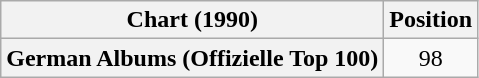<table class="wikitable plainrowheaders" style="text-align:center">
<tr>
<th scope="col">Chart (1990)</th>
<th scope="col">Position</th>
</tr>
<tr>
<th scope="row">German Albums (Offizielle Top 100)</th>
<td>98</td>
</tr>
</table>
